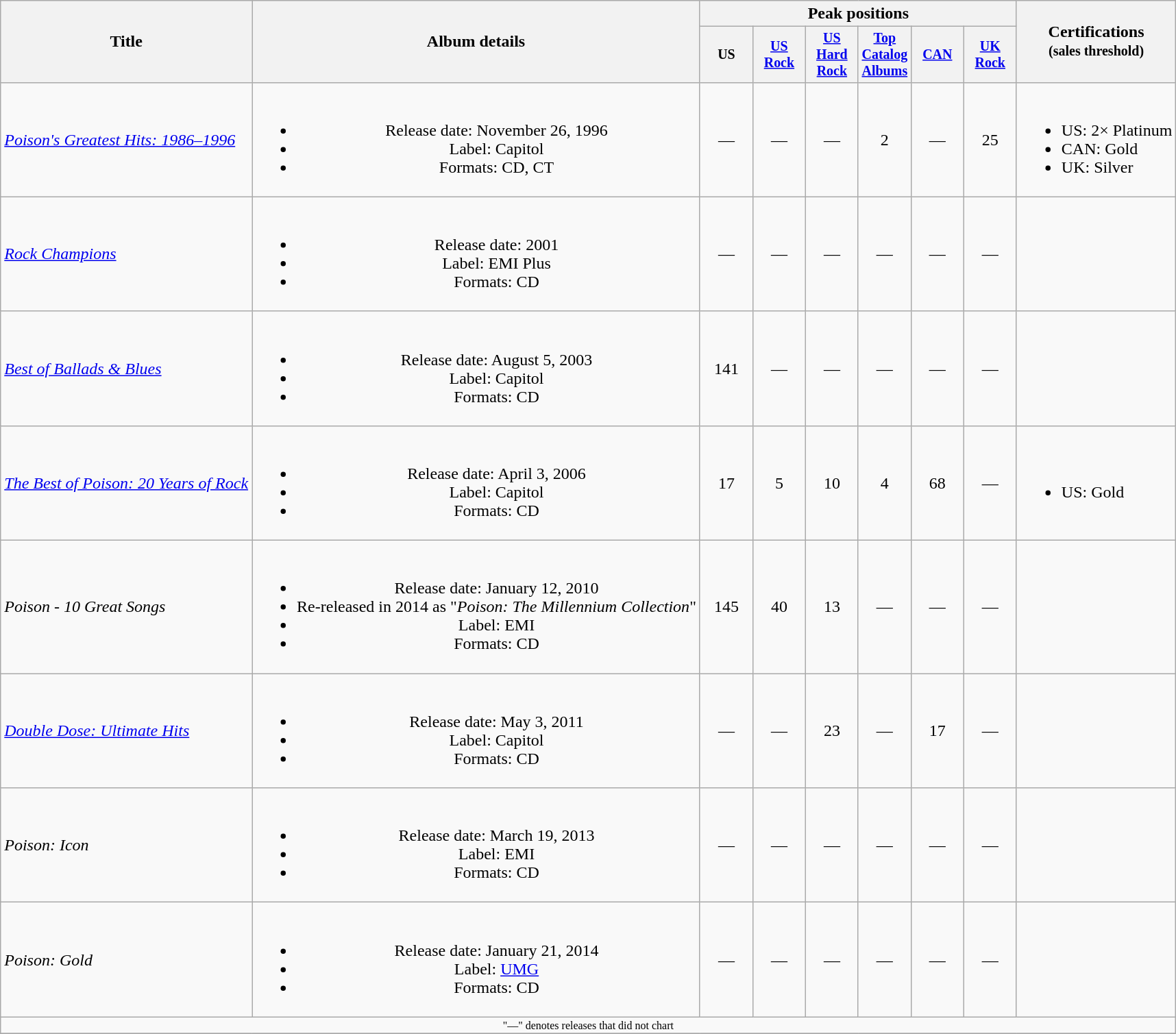<table class="wikitable" style="text-align:center;">
<tr>
<th rowspan="2">Title</th>
<th rowspan="2">Album details</th>
<th colspan="6">Peak positions</th>
<th rowspan="2">Certifications<br><small>(sales threshold)</small></th>
</tr>
<tr style="font-size:smaller;">
<th width="45">US<br></th>
<th width="45"><a href='#'>US Rock</a><br></th>
<th width="45"><a href='#'>US Hard Rock</a><br></th>
<th width="45"><a href='#'>Top Catalog Albums</a><br></th>
<th width="45"><a href='#'>CAN</a><br></th>
<th width="45"><a href='#'>UK Rock</a><br></th>
</tr>
<tr>
<td align="left"><em><a href='#'>Poison's Greatest Hits: 1986–1996</a></em></td>
<td><br><ul><li>Release date: November 26, 1996</li><li>Label: Capitol</li><li>Formats: CD, CT</li></ul></td>
<td>—</td>
<td>—</td>
<td>—</td>
<td>2</td>
<td>—</td>
<td>25</td>
<td align="left"><br><ul><li>US: 2× Platinum</li><li>CAN: Gold</li><li>UK: Silver</li></ul></td>
</tr>
<tr>
<td align="left"><em><a href='#'>Rock Champions</a></em></td>
<td><br><ul><li>Release date: 2001</li><li>Label: EMI Plus</li><li>Formats: CD</li></ul></td>
<td>—</td>
<td>—</td>
<td>—</td>
<td>—</td>
<td>—</td>
<td>—</td>
<td></td>
</tr>
<tr>
<td align="left"><em><a href='#'>Best of Ballads & Blues</a></em></td>
<td><br><ul><li>Release date: August 5, 2003</li><li>Label: Capitol</li><li>Formats: CD</li></ul></td>
<td>141</td>
<td>—</td>
<td>—</td>
<td>—</td>
<td>—</td>
<td>—</td>
<td></td>
</tr>
<tr>
<td align="left"><em><a href='#'>The Best of Poison: 20 Years of Rock</a></em></td>
<td><br><ul><li>Release date: April 3, 2006</li><li>Label: Capitol</li><li>Formats: CD</li></ul></td>
<td>17</td>
<td>5</td>
<td>10</td>
<td>4</td>
<td>68</td>
<td>—</td>
<td align="left"><br><ul><li>US: Gold </li></ul></td>
</tr>
<tr>
<td align="left"><em>Poison - 10 Great Songs</em></td>
<td><br><ul><li>Release date: January 12, 2010</li><li>Re-released in 2014 as "<em>Poison: The Millennium Collection</em>"</li><li>Label: EMI</li><li>Formats: CD</li></ul></td>
<td>145</td>
<td>40</td>
<td>13</td>
<td>—</td>
<td>—</td>
<td>—</td>
<td></td>
</tr>
<tr>
<td align="left"><em><a href='#'>Double Dose: Ultimate Hits</a></em></td>
<td><br><ul><li>Release date: May 3, 2011</li><li>Label: Capitol</li><li>Formats: CD</li></ul></td>
<td>—</td>
<td>—</td>
<td>23</td>
<td>—</td>
<td>17</td>
<td>—</td>
<td></td>
</tr>
<tr>
<td align="left"><em>Poison: Icon</em></td>
<td><br><ul><li>Release date: March 19, 2013</li><li>Label: EMI</li><li>Formats: CD</li></ul></td>
<td>—</td>
<td>—</td>
<td>—</td>
<td>—</td>
<td>—</td>
<td>—</td>
<td></td>
</tr>
<tr>
<td align="left"><em>Poison: Gold</em></td>
<td><br><ul><li>Release date: January 21, 2014</li><li>Label: <a href='#'>UMG</a></li><li>Formats: CD</li></ul></td>
<td>—</td>
<td>—</td>
<td>—</td>
<td>—</td>
<td>—</td>
<td>—</td>
<td></td>
</tr>
<tr>
<td colspan="12" style="font-size:8pt">"—" denotes releases that did not chart</td>
</tr>
<tr>
</tr>
</table>
